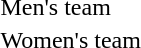<table>
<tr>
<td>Men's team</td>
<td></td>
<td></td>
<td></td>
</tr>
<tr>
<td>Women's team</td>
<td></td>
<td></td>
<td></td>
</tr>
</table>
